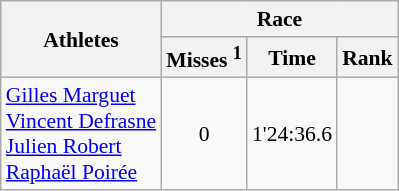<table class="wikitable" border="1" style="font-size:90%">
<tr>
<th rowspan=2>Athletes</th>
<th colspan=3>Race</th>
</tr>
<tr>
<th>Misses <sup>1</sup></th>
<th>Time</th>
<th>Rank</th>
</tr>
<tr>
<td><a href='#'>Gilles Marguet</a><br><a href='#'>Vincent Defrasne</a><br><a href='#'>Julien Robert</a><br><a href='#'>Raphaël Poirée</a></td>
<td align=center>0</td>
<td align=center>1'24:36.6</td>
<td align=center></td>
</tr>
</table>
